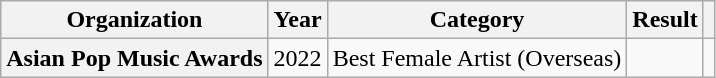<table class="wikitable plainrowheaders">
<tr>
<th>Organization</th>
<th>Year</th>
<th>Category</th>
<th>Result</th>
<th></th>
</tr>
<tr>
<th scope="row">Asian Pop Music Awards</th>
<td style="text-align:center">2022</td>
<td>Best Female Artist (Overseas)</td>
<td></td>
<td style="text-align:center"></td>
</tr>
</table>
